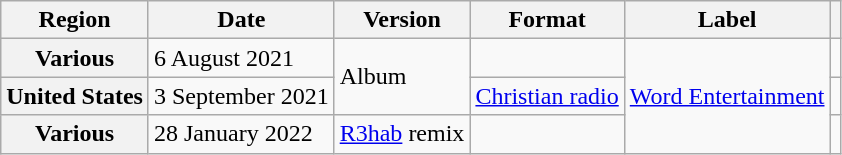<table class="wikitable plainrowheaders">
<tr>
<th scope="col">Region</th>
<th scope="col">Date</th>
<th scope="col">Version</th>
<th scope="col">Format</th>
<th scope="col">Label</th>
<th scope="col"></th>
</tr>
<tr>
<th scope="row">Various</th>
<td>6 August 2021</td>
<td rowspan="2">Album</td>
<td></td>
<td rowspan="3"><a href='#'>Word Entertainment</a></td>
<td align="center"></td>
</tr>
<tr>
<th scope="row">United States</th>
<td>3 September 2021</td>
<td><a href='#'>Christian radio</a></td>
<td align="center"></td>
</tr>
<tr>
<th scope="row">Various</th>
<td>28 January 2022</td>
<td><a href='#'>R3hab</a> remix</td>
<td></td>
<td align="center"></td>
</tr>
</table>
